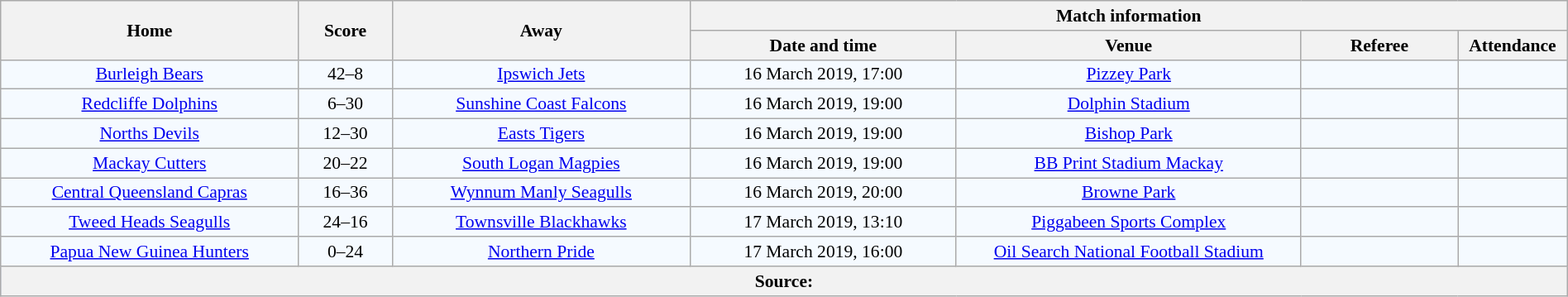<table class="wikitable" width="100%" style="border-collapse:collapse; font-size:90%; text-align:center;">
<tr>
<th rowspan="2" width="19%">Home</th>
<th rowspan="2" width="6%">Score</th>
<th rowspan="2" width="19%">Away</th>
<th colspan="4">Match information</th>
</tr>
<tr bgcolor="#CCCCCC">
<th width="17%">Date and time</th>
<th width="22%">Venue</th>
<th width="10%">Referee</th>
<th width="7%">Attendance</th>
</tr>
<tr bgcolor="#F5FAFF">
<td> <a href='#'>Burleigh Bears</a></td>
<td>42–8</td>
<td> <a href='#'>Ipswich Jets</a></td>
<td>16 March 2019, 17:00</td>
<td><a href='#'>Pizzey Park</a></td>
<td></td>
<td></td>
</tr>
<tr bgcolor="#F5FAFF">
<td> <a href='#'>Redcliffe Dolphins</a></td>
<td>6–30</td>
<td> <a href='#'>Sunshine Coast Falcons</a></td>
<td>16 March 2019, 19:00</td>
<td><a href='#'>Dolphin Stadium</a></td>
<td></td>
<td></td>
</tr>
<tr bgcolor="#F5FAFF">
<td> <a href='#'>Norths Devils</a></td>
<td>12–30</td>
<td> <a href='#'>Easts Tigers</a></td>
<td>16 March 2019, 19:00</td>
<td><a href='#'>Bishop Park</a></td>
<td></td>
<td></td>
</tr>
<tr bgcolor="#F5FAFF">
<td> <a href='#'>Mackay Cutters</a></td>
<td>20–22</td>
<td> <a href='#'>South Logan Magpies</a></td>
<td>16 March 2019, 19:00</td>
<td><a href='#'>BB Print Stadium Mackay</a></td>
<td></td>
<td></td>
</tr>
<tr bgcolor="#F5FAFF">
<td> <a href='#'>Central Queensland Capras</a></td>
<td>16–36</td>
<td> <a href='#'>Wynnum Manly Seagulls</a></td>
<td>16 March 2019, 20:00</td>
<td><a href='#'>Browne Park</a></td>
<td></td>
<td></td>
</tr>
<tr bgcolor="#F5FAFF">
<td> <a href='#'>Tweed Heads Seagulls</a></td>
<td>24–16</td>
<td> <a href='#'>Townsville Blackhawks</a></td>
<td>17 March 2019, 13:10</td>
<td><a href='#'>Piggabeen Sports Complex</a></td>
<td></td>
<td></td>
</tr>
<tr bgcolor="#F5FAFF">
<td> <a href='#'>Papua New Guinea Hunters</a></td>
<td>0–24</td>
<td> <a href='#'>Northern Pride</a></td>
<td>17 March 2019, 16:00</td>
<td><a href='#'>Oil Search National Football Stadium</a></td>
<td></td>
<td></td>
</tr>
<tr bgcolor="#C1D8FF">
<th colspan="7">Source:</th>
</tr>
</table>
